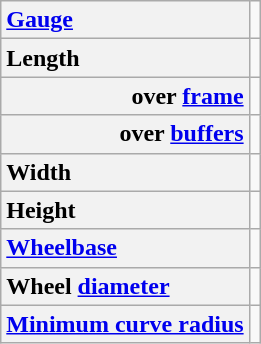<table class=wikitable>
<tr>
<th style="text-align: left;"><a href='#'>Gauge</a></th>
<td></td>
</tr>
<tr>
<th style="text-align: left;">Length</th>
<td></td>
</tr>
<tr>
<th style="text-align: right;">over <a href='#'>frame</a></th>
<td></td>
</tr>
<tr>
<th style="text-align: right;">over <a href='#'>buffers</a></th>
<td></td>
</tr>
<tr>
<th style="text-align: left;">Width</th>
<td></td>
</tr>
<tr>
<th style="text-align: left;">Height</th>
<td></td>
</tr>
<tr>
<th style="text-align: left;"><a href='#'>Wheelbase</a></th>
<td></td>
</tr>
<tr>
<th style="text-align: left;">Wheel <a href='#'>diameter</a></th>
<td></td>
</tr>
<tr>
<th style="text-align: left;"><a href='#'>Minimum curve radius</a></th>
<td></td>
</tr>
</table>
